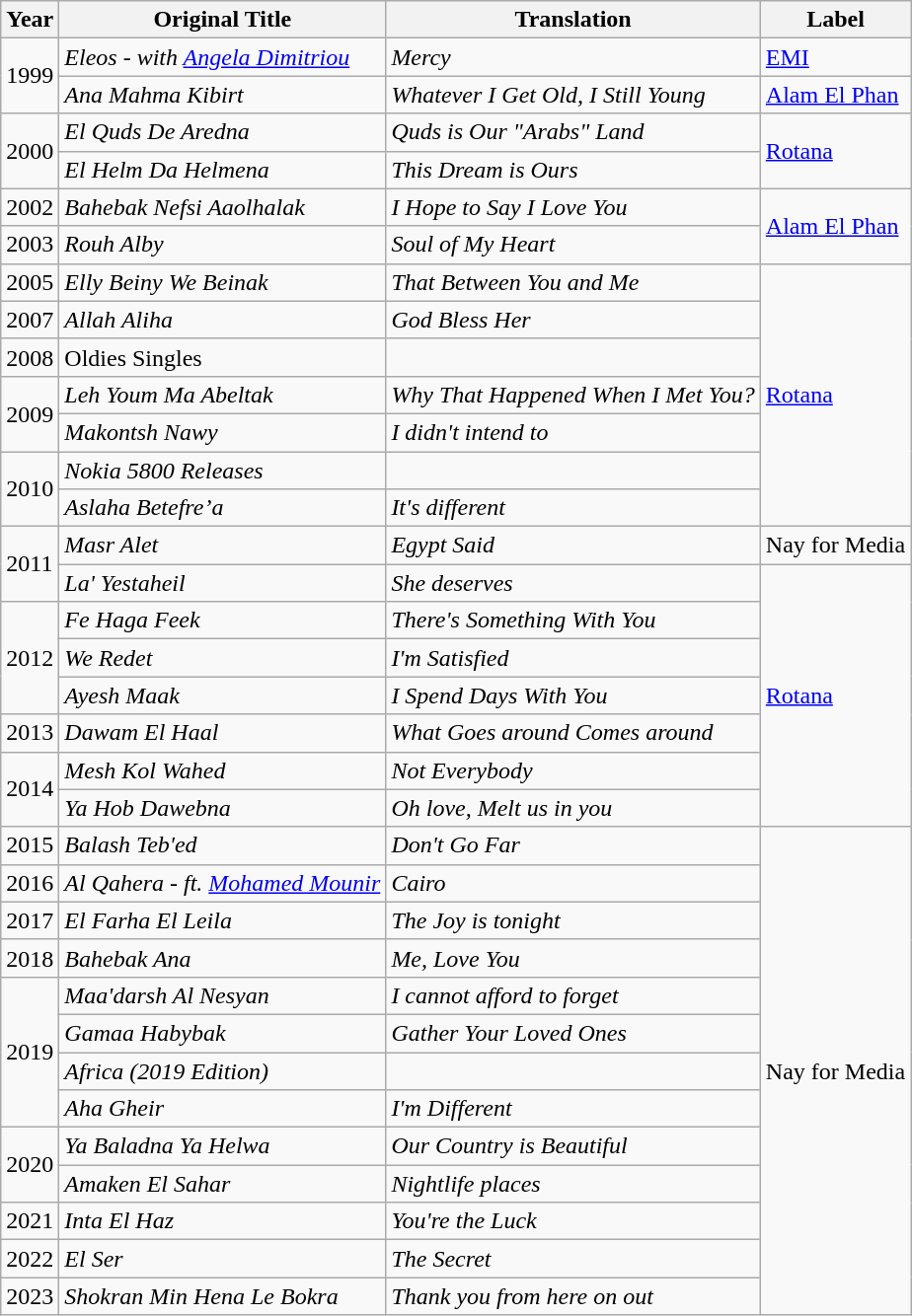<table class="wikitable sortable" border="4">
<tr>
<th scope="col">Year</th>
<th scope="col">Original Title</th>
<th scope="col">Translation</th>
<th scope="col">Label</th>
</tr>
<tr>
<td rowspan="2">1999</td>
<td><em>Eleos - with <a href='#'>Angela Dimitriou</a></em></td>
<td><em>Mercy</em></td>
<td><a href='#'>EMI</a></td>
</tr>
<tr>
<td><em>Ana Mahma Kibirt</em></td>
<td><em>Whatever I Get Old, I Still Young</em></td>
<td><a href='#'>Alam El Phan</a></td>
</tr>
<tr>
<td rowspan="2">2000</td>
<td><em>El Quds De Aredna</em></td>
<td><em>Quds is Our "Arabs" Land</em></td>
<td rowspan="2"><a href='#'>Rotana</a></td>
</tr>
<tr>
<td><em>El Helm Da Helmena</em></td>
<td><em>This Dream is Ours</em></td>
</tr>
<tr>
<td>2002</td>
<td><em>Bahebak Nefsi Aaolhalak</em></td>
<td><em>I Hope to Say I Love You</em></td>
<td rowspan="2"><a href='#'>Alam El Phan</a></td>
</tr>
<tr>
<td>2003</td>
<td><em>Rouh Alby</em></td>
<td><em>Soul of My Heart</em></td>
</tr>
<tr>
<td>2005</td>
<td><em>Elly Beiny We Beinak</em></td>
<td><em>That Between You and Me</em></td>
<td rowspan="7"><a href='#'>Rotana</a></td>
</tr>
<tr>
<td>2007</td>
<td><em>Allah Aliha</em></td>
<td><em>God Bless Her</em></td>
</tr>
<tr>
<td>2008</td>
<td>Oldies Singles</td>
</tr>
<tr>
<td rowspan="2">2009</td>
<td><em>Leh Youm Ma Abeltak</em></td>
<td><em>Why That Happened When I Met You?</em></td>
</tr>
<tr>
<td><em>Makontsh Nawy</em></td>
<td><em>I didn't intend to</em></td>
</tr>
<tr>
<td rowspan="2">2010</td>
<td><em>Nokia 5800 Releases</em></td>
</tr>
<tr>
<td><em>Aslaha Betefre’a</em></td>
<td><em>It's different</em></td>
</tr>
<tr>
<td rowspan="2">2011</td>
<td><em>Masr Alet</em></td>
<td><em>Egypt Said</em></td>
<td>Nay for Media</td>
</tr>
<tr>
<td><em>La' Yestaheil</em></td>
<td><em>She deserves</em></td>
<td rowspan="7"><a href='#'>Rotana</a></td>
</tr>
<tr>
<td rowspan="3">2012</td>
<td><em>Fe Haga Feek</em></td>
<td><em>There's Something With You</em></td>
</tr>
<tr>
<td><em>We Redet</em></td>
<td><em>I'm Satisfied</em></td>
</tr>
<tr>
<td><em>Ayesh Maak</em></td>
<td><em>I Spend Days With You</em></td>
</tr>
<tr>
<td>2013</td>
<td><em>Dawam El Haal</em></td>
<td><em>What Goes around Comes around</em></td>
</tr>
<tr>
<td rowspan="2">2014</td>
<td><em>Mesh Kol Wahed</em></td>
<td><em>Not Everybody</em></td>
</tr>
<tr>
<td><em>Ya Hob Dawebna</em></td>
<td><em>Oh love, Melt us in you</em></td>
</tr>
<tr>
<td>2015</td>
<td><em>Balash Teb'ed</em></td>
<td><em>Don't Go Far</em></td>
<td rowspan="13">Nay for Media</td>
</tr>
<tr>
<td>2016</td>
<td><em>Al Qahera - ft. <a href='#'>Mohamed Mounir</a></em></td>
<td><em>Cairo</em></td>
</tr>
<tr>
<td>2017</td>
<td><em>El Farha El Leila</em></td>
<td><em>The Joy is tonight</em></td>
</tr>
<tr>
<td>2018</td>
<td><em>Bahebak Ana</em></td>
<td><em>Me, Love You</em></td>
</tr>
<tr>
<td rowspan="4">2019</td>
<td><em>Maa'darsh Al Nesyan</em></td>
<td><em>I cannot afford to forget</em></td>
</tr>
<tr>
<td><em>Gamaa Habybak</em></td>
<td><em>Gather Your Loved Ones</em></td>
</tr>
<tr>
<td><em>Africa (2019 Edition)</em></td>
</tr>
<tr>
<td><em>Aha Gheir</em></td>
<td><em>I'm Different</em></td>
</tr>
<tr>
<td rowspan="2">2020</td>
<td><em>Ya Baladna Ya Helwa</em></td>
<td><em>Our Country is Beautiful</em></td>
</tr>
<tr>
<td><em>Amaken El Sahar</em></td>
<td><em>Nightlife places</em></td>
</tr>
<tr>
<td>2021</td>
<td><em>Inta El Haz</em></td>
<td><em>You're the Luck</em></td>
</tr>
<tr>
<td>2022</td>
<td><em>El Ser</em></td>
<td><em>The Secret</em></td>
</tr>
<tr>
<td>2023</td>
<td><em>Shokran Min Hena Le Bokra</em></td>
<td><em>Thank you from here on out</em></td>
</tr>
</table>
